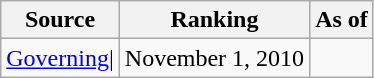<table class="wikitable" style="text-align:center">
<tr>
<th>Source</th>
<th>Ranking</th>
<th>As of</th>
</tr>
<tr>
<td align=left><a href='#'>Governing</a>| </td>
<td>November 1, 2010</td>
</tr>
</table>
